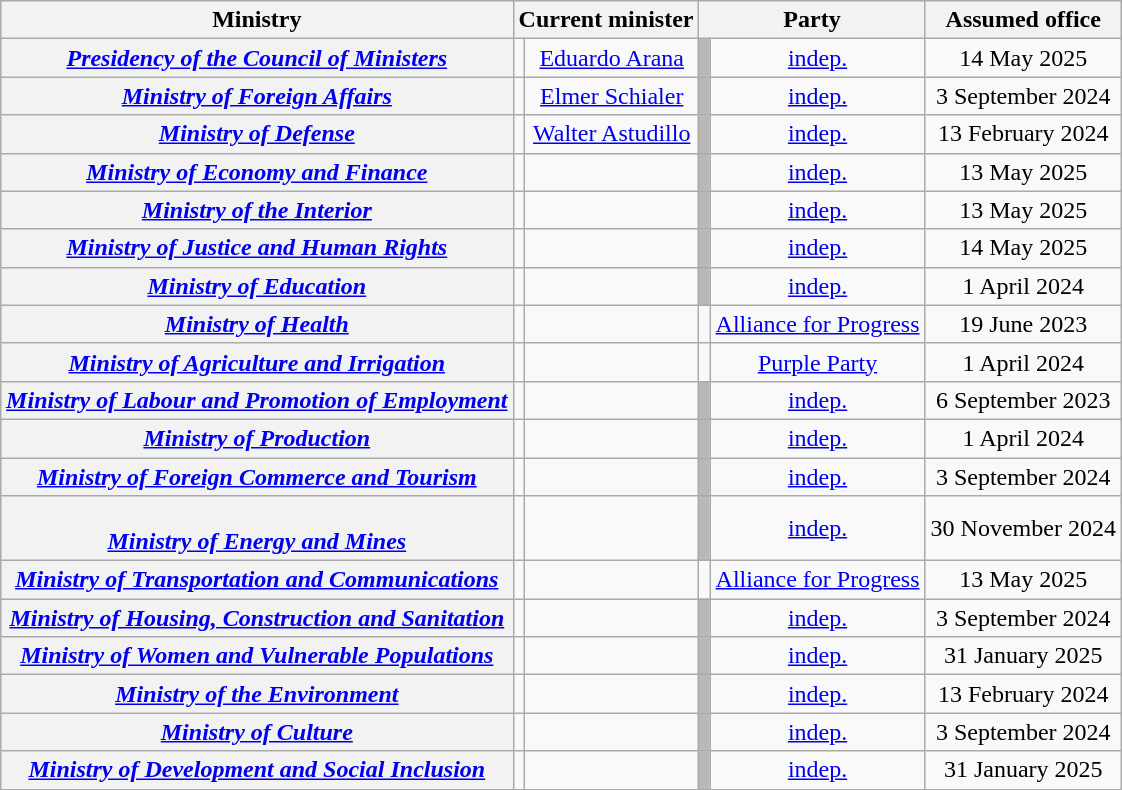<table class="wikitable" style="margin:1em auto; text-align:center">
<tr>
<th>Ministry</th>
<th colspan="2">Current minister</th>
<th colspan="2">Party</th>
<th>Assumed office</th>
</tr>
<tr>
<th style="text-align:center"> <strong><em><a href='#'>Presidency of the Council of Ministers</a></em></strong></th>
<td></td>
<td><a href='#'>Eduardo Arana</a></td>
<td bgcolor=#b9b8b5></td>
<td><a href='#'>indep.</a></td>
<td>14 May 2025</td>
</tr>
<tr>
<th style="text-align:center">  <a href='#'><em>Ministry of Foreign Affairs</em></a></th>
<td></td>
<td><a href='#'>Elmer Schialer</a></td>
<td bgcolor="#b9b8b5"></td>
<td><a href='#'>indep.</a></td>
<td>3 September 2024</td>
</tr>
<tr>
<th style="text-align:center"> <a href='#'><em>Ministry of Defense</em></a></th>
<td></td>
<td><a href='#'>Walter Astudillo</a></td>
<td bgcolor="#b9b8b5"></td>
<td><a href='#'>indep.</a></td>
<td>13 February 2024</td>
</tr>
<tr>
<th style="text-align:center"> <a href='#'><em>Ministry of Economy and Finance</em></a></th>
<td></td>
<td></td>
<td bgcolor=#b9b8b5></td>
<td><a href='#'>indep.</a></td>
<td>13 May 2025</td>
</tr>
<tr>
<th style="text-align:center">  <a href='#'><em>Ministry of the Interior</em></a></th>
<td></td>
<td></td>
<td bgcolor=#b9b8b5></td>
<td><a href='#'>indep.</a></td>
<td>13 May 2025</td>
</tr>
<tr>
<th style="text-align:center"> <a href='#'><em>Ministry of Justice and Human Rights</em></a></th>
<td></td>
<td></td>
<td bgcolor=#b9b8b5></td>
<td><a href='#'>indep.</a></td>
<td>14 May 2025</td>
</tr>
<tr>
<th style="text-align:center">  <a href='#'><em>Ministry of Education</em></a></th>
<td></td>
<td></td>
<td bgcolor=#b9b8b5></td>
<td><a href='#'>indep.</a></td>
<td>1 April 2024</td>
</tr>
<tr>
<th style="text-align:center">  <a href='#'><em>Ministry of Health</em></a></th>
<td></td>
<td></td>
<td bgcolor=></td>
<td><a href='#'>Alliance for Progress</a></td>
<td>19 June 2023</td>
</tr>
<tr>
<th style="text-align:center">  <a href='#'><em>Ministry of Agriculture and Irrigation</em></a></th>
<td></td>
<td></td>
<td bgcolor=></td>
<td><a href='#'>Purple Party</a></td>
<td>1 April 2024</td>
</tr>
<tr>
<th style="text-align:center">  <a href='#'><em>Ministry of Labour and Promotion of Employment</em></a></th>
<td></td>
<td></td>
<td bgcolor=#b9b8b5></td>
<td><a href='#'>indep.</a></td>
<td>6 September 2023</td>
</tr>
<tr>
<th style="text-align:center"> <a href='#'><em>Ministry of Production</em></a></th>
<td></td>
<td></td>
<td bgcolor=#b9b8b5></td>
<td><a href='#'>indep.</a></td>
<td>1 April 2024</td>
</tr>
<tr>
<th style="text-align:center">  <a href='#'><em>Ministry of Foreign Commerce and Tourism</em></a></th>
<td></td>
<td></td>
<td bgcolor=#b9b8b5></td>
<td><a href='#'>indep.</a></td>
<td>3 September 2024</td>
</tr>
<tr>
<th style="text-align:center"><br> <a href='#'><em>Ministry of Energy and Mines</em></a></th>
<td></td>
<td></td>
<td bgcolor=#b9b8b5></td>
<td><a href='#'>indep.</a></td>
<td>30 November 2024</td>
</tr>
<tr>
<th style="text-align:center">  <a href='#'><em>Ministry of Transportation and Communications</em></a></th>
<td></td>
<td></td>
<td bgcolor=></td>
<td><a href='#'>Alliance for Progress</a></td>
<td>13 May 2025</td>
</tr>
<tr>
<th style="text-align:center">  <a href='#'><em>Ministry of Housing, Construction and Sanitation</em></a></th>
<td></td>
<td></td>
<td bgcolor="#b9b8b5"></td>
<td><a href='#'>indep.</a></td>
<td>3 September 2024</td>
</tr>
<tr>
<th style="text-align:center">  <em><a href='#'>Ministry of Women and Vulnerable Populations</a></em></th>
<td></td>
<td></td>
<td bgcolor="#b9b8b5"></td>
<td><a href='#'>indep.</a></td>
<td>31 January 2025</td>
</tr>
<tr>
<th style="text-align:center">  <a href='#'><em>Ministry of the Environment</em></a></th>
<td></td>
<td></td>
<td bgcolor="#b9b8b5"></td>
<td><a href='#'>indep.</a></td>
<td>13 February 2024</td>
</tr>
<tr>
<th style="text-align:center">  <a href='#'><em>Ministry of Culture</em></a></th>
<td></td>
<td></td>
<td bgcolor="#b9b8b5"></td>
<td><a href='#'>indep.</a></td>
<td>3 September 2024</td>
</tr>
<tr>
<th style="text-align:center">  <a href='#'><em>Ministry of Development and Social Inclusion</em></a></th>
<td></td>
<td></td>
<td bgcolor="#b9b8b5"></td>
<td><a href='#'>indep.</a></td>
<td>31 January 2025</td>
</tr>
</table>
